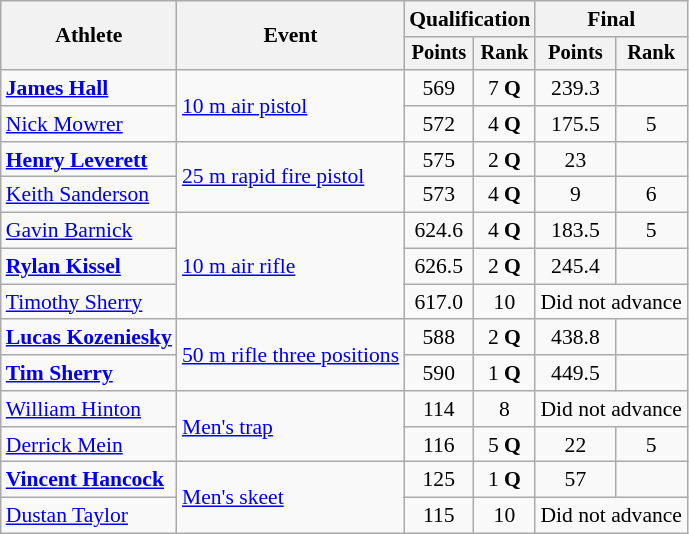<table class=wikitable style=font-size:90%;text-align:center>
<tr>
<th rowspan=2>Athlete</th>
<th rowspan=2>Event</th>
<th colspan=2>Qualification</th>
<th colspan=2>Final</th>
</tr>
<tr style=font-size:95%>
<th>Points</th>
<th>Rank</th>
<th>Points</th>
<th>Rank</th>
</tr>
<tr>
<td align=left><strong><a href='#'>James Hall</a></strong></td>
<td align=left rowspan=2><a href='#'>10 m air pistol</a></td>
<td>569</td>
<td>7 <strong>Q</strong></td>
<td>239.3</td>
<td></td>
</tr>
<tr>
<td align=left><a href='#'>Nick Mowrer</a></td>
<td>572</td>
<td>4 <strong>Q</strong></td>
<td>175.5</td>
<td>5</td>
</tr>
<tr>
<td align=left><strong><a href='#'>Henry Leverett</a></strong></td>
<td align=left rowspan=2><a href='#'>25 m rapid fire pistol</a></td>
<td>575</td>
<td>2 <strong>Q</strong></td>
<td>23</td>
<td></td>
</tr>
<tr>
<td align=left><a href='#'>Keith Sanderson</a></td>
<td>573</td>
<td>4 <strong>Q</strong></td>
<td>9</td>
<td>6</td>
</tr>
<tr>
<td align=left><a href='#'>Gavin Barnick</a></td>
<td align=left rowspan=3><a href='#'>10 m air rifle</a></td>
<td>624.6</td>
<td>4 <strong>Q</strong></td>
<td>183.5</td>
<td>5</td>
</tr>
<tr>
<td align=left><strong><a href='#'>Rylan Kissel</a></strong></td>
<td>626.5</td>
<td>2 <strong>Q</strong></td>
<td>245.4</td>
<td></td>
</tr>
<tr>
<td align=left><a href='#'>Timothy Sherry</a></td>
<td>617.0</td>
<td>10</td>
<td colspan=2>Did not advance</td>
</tr>
<tr>
<td align=left><strong><a href='#'>Lucas Kozeniesky</a></strong></td>
<td align=left rowspan=2><a href='#'>50 m rifle three positions</a></td>
<td>588</td>
<td>2 <strong>Q</strong></td>
<td>438.8</td>
<td></td>
</tr>
<tr>
<td align=left><strong><a href='#'>Tim Sherry</a></strong></td>
<td>590</td>
<td>1 <strong>Q</strong></td>
<td>449.5</td>
<td></td>
</tr>
<tr>
<td align=left><a href='#'>William Hinton</a></td>
<td align=left rowspan=2><a href='#'>Men's trap</a></td>
<td>114</td>
<td>8</td>
<td colspan=2>Did not advance</td>
</tr>
<tr>
<td align=left><a href='#'>Derrick Mein</a></td>
<td>116</td>
<td>5 <strong>Q</strong></td>
<td>22</td>
<td>5</td>
</tr>
<tr>
<td align=left><strong><a href='#'>Vincent Hancock</a></strong></td>
<td align=left rowspan=2><a href='#'>Men's skeet</a></td>
<td>125</td>
<td>1 <strong>Q</strong></td>
<td>57 <strong></strong></td>
<td></td>
</tr>
<tr>
<td align=left><a href='#'>Dustan Taylor</a></td>
<td>115</td>
<td>10</td>
<td colspan=2>Did not advance</td>
</tr>
</table>
